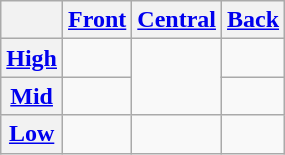<table class="wikitable" style="text-align:center">
<tr>
<th></th>
<th><a href='#'>Front</a></th>
<th><a href='#'>Central</a></th>
<th><a href='#'>Back</a></th>
</tr>
<tr>
<th><a href='#'>High</a></th>
<td></td>
<td rowspan="2"></td>
<td></td>
</tr>
<tr>
<th><a href='#'>Mid</a></th>
<td></td>
<td></td>
</tr>
<tr>
<th><a href='#'>Low</a></th>
<td></td>
<td></td>
<td></td>
</tr>
</table>
